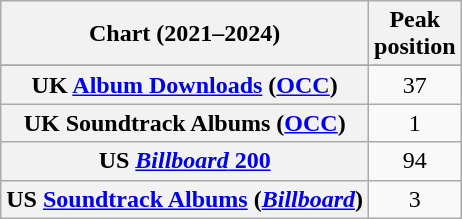<table class="wikitable sortable plainrowheaders" style="text-align:center">
<tr>
<th scope="col">Chart (2021–2024)</th>
<th scope="col">Peak<br>position</th>
</tr>
<tr>
</tr>
<tr>
</tr>
<tr>
</tr>
<tr>
</tr>
<tr>
<th scope="row">UK <a href='#'>Album Downloads</a> (<a href='#'>OCC</a>)</th>
<td>37</td>
</tr>
<tr>
<th scope="row">UK Soundtrack Albums (<a href='#'>OCC</a>)</th>
<td>1</td>
</tr>
<tr>
<th scope="row">US <a href='#'><em>Billboard</em> 200</a></th>
<td>94</td>
</tr>
<tr>
<th scope="row">US <a href='#'>Soundtrack Albums</a> (<em><a href='#'>Billboard</a></em>)</th>
<td>3</td>
</tr>
</table>
